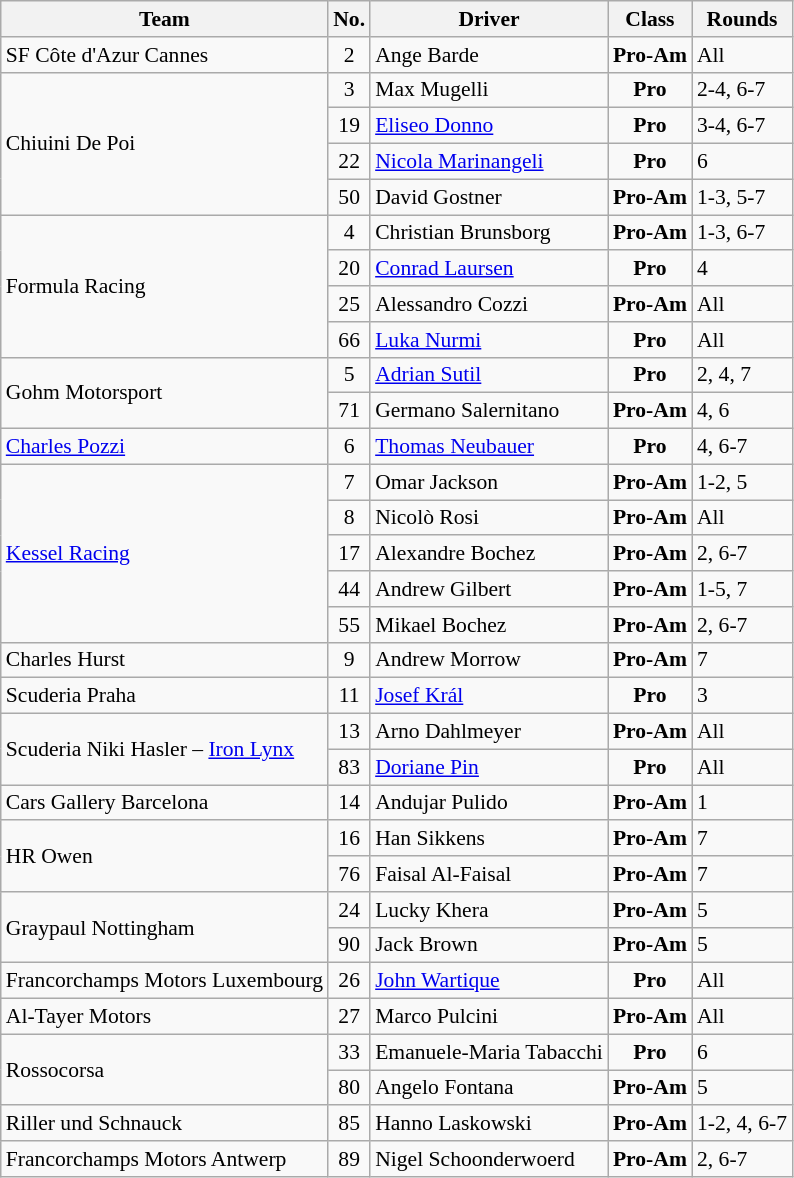<table class="wikitable" style="font-size:90%;">
<tr>
<th>Team</th>
<th>No.</th>
<th>Driver</th>
<th>Class</th>
<th>Rounds</th>
</tr>
<tr>
<td> SF Côte d'Azur Cannes</td>
<td align=center>2</td>
<td> Ange Barde</td>
<td align=center><strong><span>Pro-Am</span></strong></td>
<td>All</td>
</tr>
<tr>
<td rowspan=4> Chiuini De Poi</td>
<td align=center>3</td>
<td> Max Mugelli</td>
<td align=center><strong><span>Pro</span></strong></td>
<td>2-4, 6-7</td>
</tr>
<tr>
<td align=center>19</td>
<td> <a href='#'>Eliseo Donno</a></td>
<td align=center><strong><span>Pro</span></strong></td>
<td>3-4, 6-7</td>
</tr>
<tr>
<td align=center>22</td>
<td> <a href='#'>Nicola Marinangeli</a></td>
<td align=center><strong><span>Pro</span></strong></td>
<td>6</td>
</tr>
<tr>
<td align=center>50</td>
<td> David Gostner</td>
<td align=center><strong><span>Pro-Am</span></strong></td>
<td>1-3, 5-7</td>
</tr>
<tr>
<td rowspan=4> Formula Racing</td>
<td align=center>4</td>
<td> Christian Brunsborg</td>
<td align=center><strong><span>Pro-Am</span></strong></td>
<td>1-3, 6-7</td>
</tr>
<tr>
<td align=center>20</td>
<td> <a href='#'>Conrad Laursen</a></td>
<td align=center><strong><span>Pro</span></strong></td>
<td>4</td>
</tr>
<tr>
<td align=center>25</td>
<td> Alessandro Cozzi</td>
<td align=center><strong><span>Pro-Am</span></strong></td>
<td>All</td>
</tr>
<tr>
<td align=center>66</td>
<td> <a href='#'>Luka Nurmi</a></td>
<td align=center><strong><span>Pro</span></strong></td>
<td>All</td>
</tr>
<tr>
<td rowspan=2> Gohm Motorsport</td>
<td align=center>5</td>
<td> <a href='#'>Adrian Sutil</a></td>
<td align=center><strong><span>Pro</span></strong></td>
<td>2, 4, 7</td>
</tr>
<tr>
<td align=center>71</td>
<td> Germano Salernitano</td>
<td align=center><strong><span>Pro-Am</span></strong></td>
<td>4, 6</td>
</tr>
<tr>
<td> <a href='#'>Charles Pozzi</a></td>
<td align=center>6</td>
<td> <a href='#'>Thomas Neubauer</a></td>
<td align=center><strong><span>Pro</span></strong></td>
<td>4, 6-7</td>
</tr>
<tr>
<td rowspan=5> <a href='#'>Kessel Racing</a></td>
<td align=center>7</td>
<td> Omar Jackson</td>
<td align=center><strong><span>Pro-Am</span></strong></td>
<td>1-2, 5</td>
</tr>
<tr>
<td align=center>8</td>
<td> Nicolò Rosi</td>
<td align=center><strong><span>Pro-Am</span></strong></td>
<td>All</td>
</tr>
<tr>
<td align=center>17</td>
<td> Alexandre Bochez</td>
<td align=center><strong><span>Pro-Am</span></strong></td>
<td>2, 6-7</td>
</tr>
<tr>
<td align=center>44</td>
<td> Andrew Gilbert</td>
<td align=center><strong><span>Pro-Am</span></strong></td>
<td>1-5, 7</td>
</tr>
<tr>
<td align=center>55</td>
<td> Mikael Bochez</td>
<td align=center><strong><span>Pro-Am</span></strong></td>
<td>2, 6-7</td>
</tr>
<tr>
<td> Charles Hurst</td>
<td align=center>9</td>
<td> Andrew Morrow</td>
<td align=center><strong><span>Pro-Am</span></strong></td>
<td>7</td>
</tr>
<tr>
<td> Scuderia Praha</td>
<td align=center>11</td>
<td> <a href='#'>Josef Král</a></td>
<td align=center><strong><span>Pro</span></strong></td>
<td>3</td>
</tr>
<tr>
<td rowspan=2> Scuderia Niki Hasler – <a href='#'>Iron Lynx</a></td>
<td align=center>13</td>
<td> Arno Dahlmeyer</td>
<td align=center><strong><span>Pro-Am</span></strong></td>
<td>All</td>
</tr>
<tr>
<td align=center>83</td>
<td> <a href='#'>Doriane Pin</a></td>
<td align=center><strong><span>Pro</span></strong></td>
<td>All</td>
</tr>
<tr>
<td> Cars Gallery Barcelona</td>
<td align=center>14</td>
<td> Andujar Pulido</td>
<td align=center><strong><span>Pro-Am</span></strong></td>
<td>1</td>
</tr>
<tr>
<td rowspan=2> HR Owen</td>
<td align=center>16</td>
<td> Han Sikkens</td>
<td align=center><strong><span>Pro-Am</span></strong></td>
<td>7</td>
</tr>
<tr>
<td align=center>76</td>
<td> Faisal Al-Faisal</td>
<td align=center><strong><span>Pro-Am</span></strong></td>
<td>7</td>
</tr>
<tr>
<td rowspan=2> Graypaul Nottingham</td>
<td align=center>24</td>
<td> Lucky Khera</td>
<td align=center><strong><span>Pro-Am</span></strong></td>
<td>5</td>
</tr>
<tr>
<td align=center>90</td>
<td> Jack Brown</td>
<td align=center><strong><span>Pro-Am</span></strong></td>
<td>5</td>
</tr>
<tr>
<td> Francorchamps Motors Luxembourg</td>
<td align=center>26</td>
<td> <a href='#'>John Wartique</a></td>
<td align=center><strong><span>Pro</span></strong></td>
<td>All</td>
</tr>
<tr>
<td> Al-Tayer Motors</td>
<td align=center>27</td>
<td> Marco Pulcini</td>
<td align=center><strong><span>Pro-Am</span></strong></td>
<td>All</td>
</tr>
<tr>
<td rowspan=2> Rossocorsa</td>
<td align=center>33</td>
<td> Emanuele-Maria Tabacchi</td>
<td align=center><strong><span>Pro</span></strong></td>
<td>6</td>
</tr>
<tr>
<td align=center>80</td>
<td> Angelo Fontana</td>
<td align=center><strong><span>Pro-Am</span></strong></td>
<td>5</td>
</tr>
<tr>
<td> Riller und Schnauck</td>
<td align=center>85</td>
<td> Hanno Laskowski</td>
<td align=center><strong><span>Pro-Am</span></strong></td>
<td>1-2, 4, 6-7</td>
</tr>
<tr>
<td> Francorchamps Motors Antwerp</td>
<td align=center>89</td>
<td> Nigel Schoonderwoerd</td>
<td align=center><strong><span>Pro-Am</span></strong></td>
<td>2, 6-7</td>
</tr>
</table>
